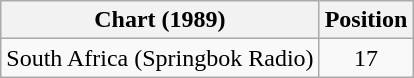<table class="wikitable">
<tr>
<th>Chart (1989)</th>
<th>Position</th>
</tr>
<tr>
<td>South Africa (Springbok Radio)</td>
<td align="center">17</td>
</tr>
</table>
